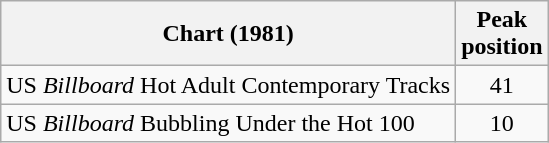<table class="wikitable sortable">
<tr>
<th>Chart (1981)</th>
<th>Peak<br>position</th>
</tr>
<tr>
<td align="left">US <em>Billboard</em> Hot Adult Contemporary Tracks</td>
<td style="text-align:center;">41</td>
</tr>
<tr>
<td align="left">US <em>Billboard</em> Bubbling Under the Hot 100</td>
<td style="text-align:center;">10</td>
</tr>
</table>
